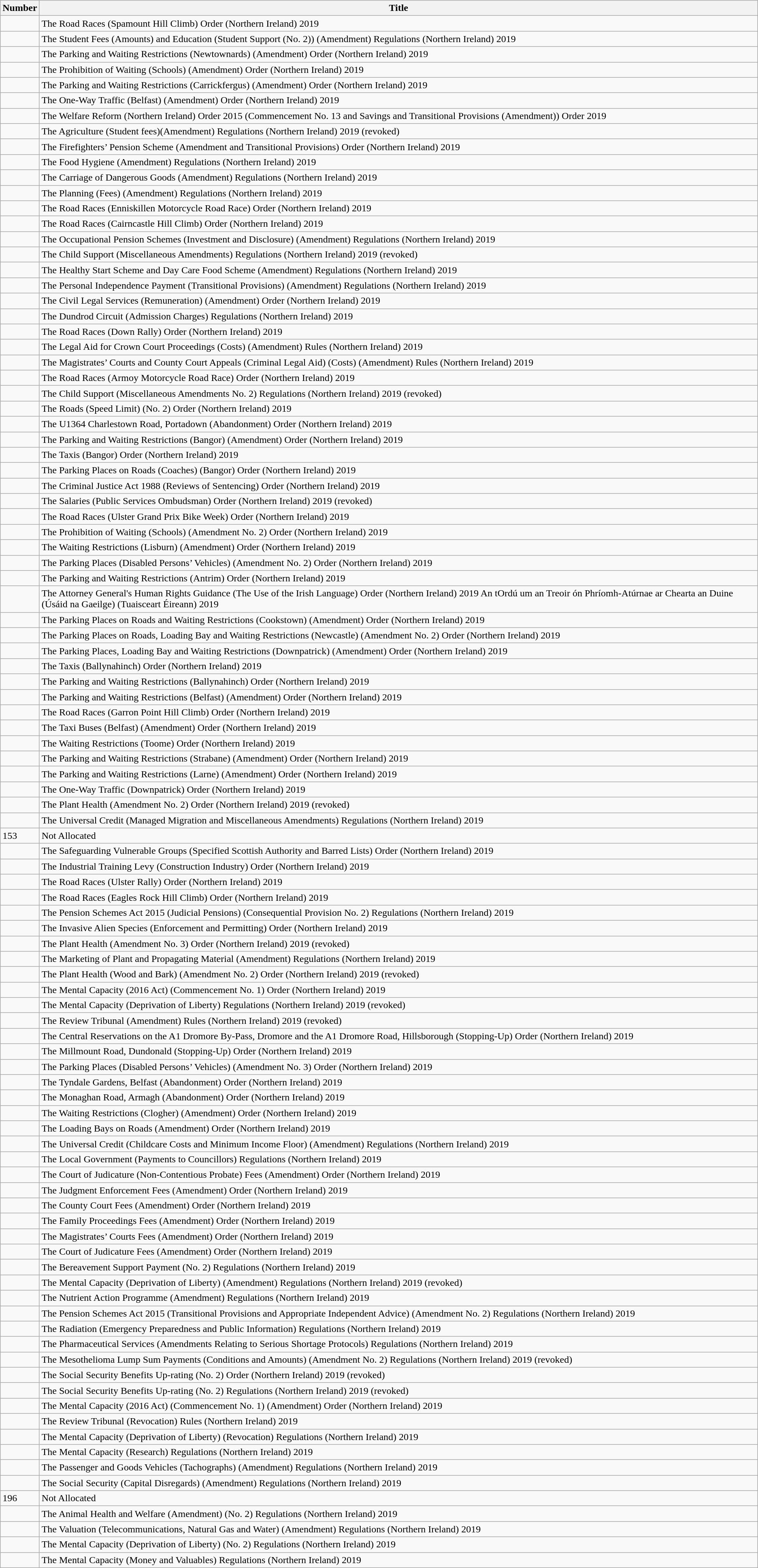<table class="wikitable collapsible">
<tr>
<th>Number</th>
<th>Title</th>
</tr>
<tr>
<td></td>
<td>The Road Races (Spamount Hill Climb) Order (Northern Ireland) 2019</td>
</tr>
<tr>
<td></td>
<td>The Student Fees (Amounts) and Education (Student Support (No. 2)) (Amendment) Regulations (Northern Ireland) 2019</td>
</tr>
<tr>
<td></td>
<td>The Parking and Waiting Restrictions (Newtownards) (Amendment) Order (Northern Ireland) 2019</td>
</tr>
<tr>
<td></td>
<td>The Prohibition of Waiting (Schools) (Amendment) Order (Northern Ireland) 2019</td>
</tr>
<tr>
<td></td>
<td>The Parking and Waiting Restrictions (Carrickfergus) (Amendment) Order (Northern Ireland) 2019</td>
</tr>
<tr>
<td></td>
<td>The One-Way Traffic (Belfast) (Amendment) Order (Northern Ireland) 2019</td>
</tr>
<tr>
<td></td>
<td>The Welfare Reform (Northern Ireland) Order 2015 (Commencement No. 13 and Savings and Transitional Provisions (Amendment)) Order 2019</td>
</tr>
<tr>
<td></td>
<td>The Agriculture (Student fees)(Amendment) Regulations (Northern Ireland) 2019 (revoked)</td>
</tr>
<tr>
<td></td>
<td>The Firefighters’ Pension Scheme (Amendment and Transitional Provisions) Order (Northern Ireland) 2019</td>
</tr>
<tr>
<td></td>
<td>The Food Hygiene (Amendment) Regulations (Northern Ireland) 2019</td>
</tr>
<tr>
<td></td>
<td>The Carriage of Dangerous Goods (Amendment) Regulations (Northern Ireland) 2019</td>
</tr>
<tr>
<td></td>
<td>The Planning (Fees) (Amendment) Regulations (Northern Ireland) 2019</td>
</tr>
<tr>
<td></td>
<td>The Road Races (Enniskillen Motorcycle Road Race) Order (Northern Ireland) 2019</td>
</tr>
<tr>
<td></td>
<td>The Road Races (Cairncastle Hill Climb) Order (Northern Ireland) 2019</td>
</tr>
<tr>
<td></td>
<td>The Occupational Pension Schemes (Investment and Disclosure) (Amendment) Regulations (Northern Ireland) 2019</td>
</tr>
<tr>
<td></td>
<td>The Child Support (Miscellaneous Amendments) Regulations (Northern Ireland) 2019 (revoked)</td>
</tr>
<tr>
<td></td>
<td>The Healthy Start Scheme and Day Care Food Scheme (Amendment) Regulations (Northern Ireland) 2019</td>
</tr>
<tr>
<td></td>
<td>The Personal Independence Payment (Transitional Provisions) (Amendment) Regulations (Northern Ireland) 2019</td>
</tr>
<tr>
<td></td>
<td>The Civil Legal Services (Remuneration) (Amendment) Order (Northern Ireland) 2019</td>
</tr>
<tr>
<td></td>
<td>The Dundrod Circuit (Admission Charges) Regulations (Northern Ireland) 2019</td>
</tr>
<tr>
<td></td>
<td>The Road Races (Down Rally) Order (Northern Ireland) 2019</td>
</tr>
<tr>
<td></td>
<td>The Legal Aid for Crown Court Proceedings (Costs) (Amendment) Rules (Northern Ireland) 2019</td>
</tr>
<tr>
<td></td>
<td>The Magistrates’ Courts and County Court Appeals (Criminal Legal Aid) (Costs) (Amendment) Rules (Northern Ireland) 2019</td>
</tr>
<tr>
<td></td>
<td>The Road Races (Armoy Motorcycle Road Race) Order (Northern Ireland) 2019</td>
</tr>
<tr>
<td></td>
<td>The Child Support (Miscellaneous Amendments No. 2) Regulations (Northern Ireland) 2019 (revoked)</td>
</tr>
<tr>
<td></td>
<td>The Roads (Speed Limit) (No. 2) Order (Northern Ireland) 2019</td>
</tr>
<tr>
<td></td>
<td>The U1364 Charlestown Road, Portadown (Abandonment) Order (Northern Ireland) 2019</td>
</tr>
<tr>
<td></td>
<td>The Parking and Waiting Restrictions (Bangor) (Amendment) Order (Northern Ireland) 2019</td>
</tr>
<tr>
<td></td>
<td>The Taxis (Bangor) Order (Northern Ireland) 2019</td>
</tr>
<tr>
<td></td>
<td>The Parking Places on Roads (Coaches) (Bangor) Order (Northern Ireland) 2019</td>
</tr>
<tr>
<td></td>
<td>The Criminal Justice Act 1988 (Reviews of Sentencing) Order (Northern Ireland) 2019</td>
</tr>
<tr>
<td></td>
<td>The Salaries (Public Services Ombudsman) Order (Northern Ireland) 2019 (revoked)</td>
</tr>
<tr>
<td></td>
<td>The Road Races (Ulster Grand Prix Bike Week) Order (Northern Ireland) 2019</td>
</tr>
<tr>
<td></td>
<td>The Prohibition of Waiting (Schools) (Amendment No. 2) Order (Northern Ireland) 2019</td>
</tr>
<tr>
<td></td>
<td>The Waiting Restrictions (Lisburn) (Amendment) Order (Northern Ireland) 2019</td>
</tr>
<tr>
<td></td>
<td>The Parking Places (Disabled Persons’ Vehicles) (Amendment No. 2) Order (Northern Ireland) 2019</td>
</tr>
<tr>
<td></td>
<td>The Parking and Waiting Restrictions (Antrim) Order (Northern Ireland) 2019</td>
</tr>
<tr>
<td></td>
<td>The Attorney General's Human Rights Guidance (The Use of the Irish Language) Order (Northern Ireland) 2019 An tOrdú um an Treoir ón Phríomh-Atúrnae ar Chearta an Duine (Úsáid na Gaeilge) (Tuaisceart Éireann) 2019</td>
</tr>
<tr>
<td></td>
<td>The Parking Places on Roads and Waiting Restrictions (Cookstown) (Amendment) Order (Northern Ireland) 2019</td>
</tr>
<tr>
<td></td>
<td>The Parking Places on Roads, Loading Bay and Waiting Restrictions (Newcastle) (Amendment No. 2) Order (Northern Ireland) 2019</td>
</tr>
<tr>
<td></td>
<td>The Parking Places, Loading Bay and Waiting Restrictions (Downpatrick) (Amendment) Order (Northern Ireland) 2019</td>
</tr>
<tr>
<td></td>
<td>The Taxis (Ballynahinch) Order (Northern Ireland) 2019</td>
</tr>
<tr>
<td></td>
<td>The Parking and Waiting Restrictions (Ballynahinch) Order (Northern Ireland) 2019</td>
</tr>
<tr>
<td></td>
<td>The Parking and Waiting Restrictions (Belfast) (Amendment) Order (Northern Ireland) 2019</td>
</tr>
<tr>
<td></td>
<td>The Road Races (Garron Point Hill Climb) Order (Northern Ireland) 2019</td>
</tr>
<tr>
<td></td>
<td>The Taxi Buses (Belfast) (Amendment) Order (Northern Ireland) 2019</td>
</tr>
<tr>
<td></td>
<td>The Waiting Restrictions (Toome) Order (Northern Ireland) 2019</td>
</tr>
<tr>
<td></td>
<td>The Parking and Waiting Restrictions (Strabane) (Amendment) Order (Northern Ireland) 2019</td>
</tr>
<tr>
<td></td>
<td>The Parking and Waiting Restrictions (Larne) (Amendment) Order (Northern Ireland) 2019</td>
</tr>
<tr>
<td></td>
<td>The One-Way Traffic (Downpatrick) Order (Northern Ireland) 2019</td>
</tr>
<tr>
<td></td>
<td>The Plant Health (Amendment No. 2) Order (Northern Ireland) 2019 (revoked)</td>
</tr>
<tr>
<td></td>
<td>The Universal Credit (Managed Migration and Miscellaneous Amendments) Regulations (Northern Ireland) 2019</td>
</tr>
<tr>
<td>153</td>
<td>Not Allocated</td>
</tr>
<tr>
<td></td>
<td>The Safeguarding Vulnerable Groups (Specified Scottish Authority and Barred Lists) Order (Northern Ireland) 2019</td>
</tr>
<tr>
<td></td>
<td>The Industrial Training Levy (Construction Industry) Order (Northern Ireland) 2019</td>
</tr>
<tr>
<td></td>
<td>The Road Races (Ulster Rally) Order (Northern Ireland) 2019</td>
</tr>
<tr>
<td></td>
<td>The Road Races (Eagles Rock Hill Climb) Order (Northern Ireland) 2019</td>
</tr>
<tr>
<td></td>
<td>The Pension Schemes Act 2015 (Judicial Pensions) (Consequential Provision No. 2) Regulations (Northern Ireland) 2019</td>
</tr>
<tr>
<td></td>
<td>The Invasive Alien Species (Enforcement and Permitting) Order (Northern Ireland) 2019</td>
</tr>
<tr>
<td></td>
<td>The Plant Health (Amendment No. 3) Order (Northern Ireland) 2019 (revoked)</td>
</tr>
<tr>
<td></td>
<td>The Marketing of Plant and Propagating Material (Amendment) Regulations (Northern Ireland) 2019</td>
</tr>
<tr>
<td></td>
<td>The Plant Health (Wood and Bark) (Amendment No. 2) Order (Northern Ireland) 2019 (revoked)</td>
</tr>
<tr>
<td></td>
<td>The Mental Capacity (2016 Act) (Commencement No. 1) Order (Northern Ireland) 2019</td>
</tr>
<tr>
<td></td>
<td>The Mental Capacity (Deprivation of Liberty) Regulations (Northern Ireland) 2019 (revoked)</td>
</tr>
<tr>
<td></td>
<td>The Review Tribunal (Amendment) Rules (Northern Ireland) 2019 (revoked)</td>
</tr>
<tr>
<td></td>
<td>The Central Reservations on the A1 Dromore By-Pass, Dromore and the A1 Dromore Road, Hillsborough (Stopping-Up) Order (Northern Ireland) 2019</td>
</tr>
<tr>
<td></td>
<td>The Millmount Road, Dundonald (Stopping-Up) Order (Northern Ireland) 2019</td>
</tr>
<tr>
<td></td>
<td>The Parking Places (Disabled Persons’ Vehicles) (Amendment No. 3) Order (Northern Ireland) 2019</td>
</tr>
<tr>
<td></td>
<td>The Tyndale Gardens, Belfast (Abandonment) Order (Northern Ireland) 2019</td>
</tr>
<tr>
<td></td>
<td>The Monaghan Road, Armagh (Abandonment) Order (Northern Ireland) 2019</td>
</tr>
<tr>
<td></td>
<td>The Waiting Restrictions (Clogher) (Amendment) Order (Northern Ireland) 2019</td>
</tr>
<tr>
<td></td>
<td>The Loading Bays on Roads (Amendment) Order (Northern Ireland) 2019</td>
</tr>
<tr>
<td></td>
<td>The Universal Credit (Childcare Costs and Minimum Income Floor) (Amendment) Regulations (Northern Ireland) 2019</td>
</tr>
<tr>
<td></td>
<td>The Local Government (Payments to Councillors) Regulations (Northern Ireland) 2019</td>
</tr>
<tr>
<td></td>
<td>The Court of Judicature (Non-Contentious Probate) Fees (Amendment) Order (Northern Ireland) 2019</td>
</tr>
<tr>
<td></td>
<td>The Judgment Enforcement Fees (Amendment) Order (Northern Ireland) 2019</td>
</tr>
<tr>
<td></td>
<td>The County Court Fees (Amendment) Order (Northern Ireland) 2019</td>
</tr>
<tr>
<td></td>
<td>The Family Proceedings Fees (Amendment) Order (Northern Ireland) 2019</td>
</tr>
<tr>
<td></td>
<td>The Magistrates’ Courts Fees (Amendment) Order (Northern Ireland) 2019</td>
</tr>
<tr>
<td></td>
<td>The Court of Judicature Fees (Amendment) Order (Northern Ireland) 2019</td>
</tr>
<tr>
<td></td>
<td>The Bereavement Support Payment (No. 2) Regulations (Northern Ireland) 2019</td>
</tr>
<tr>
<td></td>
<td>The Mental Capacity (Deprivation of Liberty) (Amendment) Regulations (Northern Ireland) 2019 (revoked)</td>
</tr>
<tr>
<td></td>
<td>The Nutrient Action Programme (Amendment) Regulations (Northern Ireland) 2019</td>
</tr>
<tr>
<td></td>
<td>The Pension Schemes Act 2015 (Transitional Provisions and Appropriate Independent Advice) (Amendment No. 2) Regulations (Northern Ireland) 2019</td>
</tr>
<tr>
<td></td>
<td>The Radiation (Emergency Preparedness and Public Information) Regulations (Northern Ireland) 2019</td>
</tr>
<tr>
<td></td>
<td>The Pharmaceutical Services (Amendments Relating to Serious Shortage Protocols) Regulations (Northern Ireland) 2019</td>
</tr>
<tr>
<td></td>
<td>The Mesothelioma Lump Sum Payments (Conditions and Amounts) (Amendment No. 2) Regulations (Northern Ireland) 2019 (revoked)</td>
</tr>
<tr>
<td></td>
<td>The Social Security Benefits Up-rating (No. 2) Order (Northern Ireland) 2019 (revoked)</td>
</tr>
<tr>
<td></td>
<td>The Social Security Benefits Up-rating (No. 2) Regulations (Northern Ireland) 2019 (revoked)</td>
</tr>
<tr>
<td></td>
<td>The Mental Capacity (2016 Act) (Commencement No. 1) (Amendment) Order (Northern Ireland) 2019</td>
</tr>
<tr>
<td></td>
<td>The Review Tribunal (Revocation) Rules (Northern Ireland) 2019</td>
</tr>
<tr>
<td></td>
<td>The Mental Capacity (Deprivation of Liberty) (Revocation) Regulations (Northern Ireland) 2019</td>
</tr>
<tr>
<td></td>
<td>The Mental Capacity (Research) Regulations (Northern Ireland) 2019</td>
</tr>
<tr>
<td></td>
<td>The Passenger and Goods Vehicles (Tachographs) (Amendment) Regulations (Northern Ireland) 2019</td>
</tr>
<tr>
<td></td>
<td>The Social Security (Capital Disregards) (Amendment) Regulations (Northern Ireland) 2019</td>
</tr>
<tr>
<td>196</td>
<td>Not Allocated</td>
</tr>
<tr>
<td></td>
<td>The Animal Health and Welfare (Amendment) (No. 2) Regulations (Northern Ireland) 2019</td>
</tr>
<tr>
<td></td>
<td>The Valuation (Telecommunications, Natural Gas and Water) (Amendment) Regulations (Northern Ireland) 2019</td>
</tr>
<tr>
<td></td>
<td>The Mental Capacity (Deprivation of Liberty) (No. 2) Regulations (Northern Ireland) 2019</td>
</tr>
<tr>
<td></td>
<td>The Mental Capacity (Money and Valuables) Regulations (Northern Ireland) 2019</td>
</tr>
</table>
